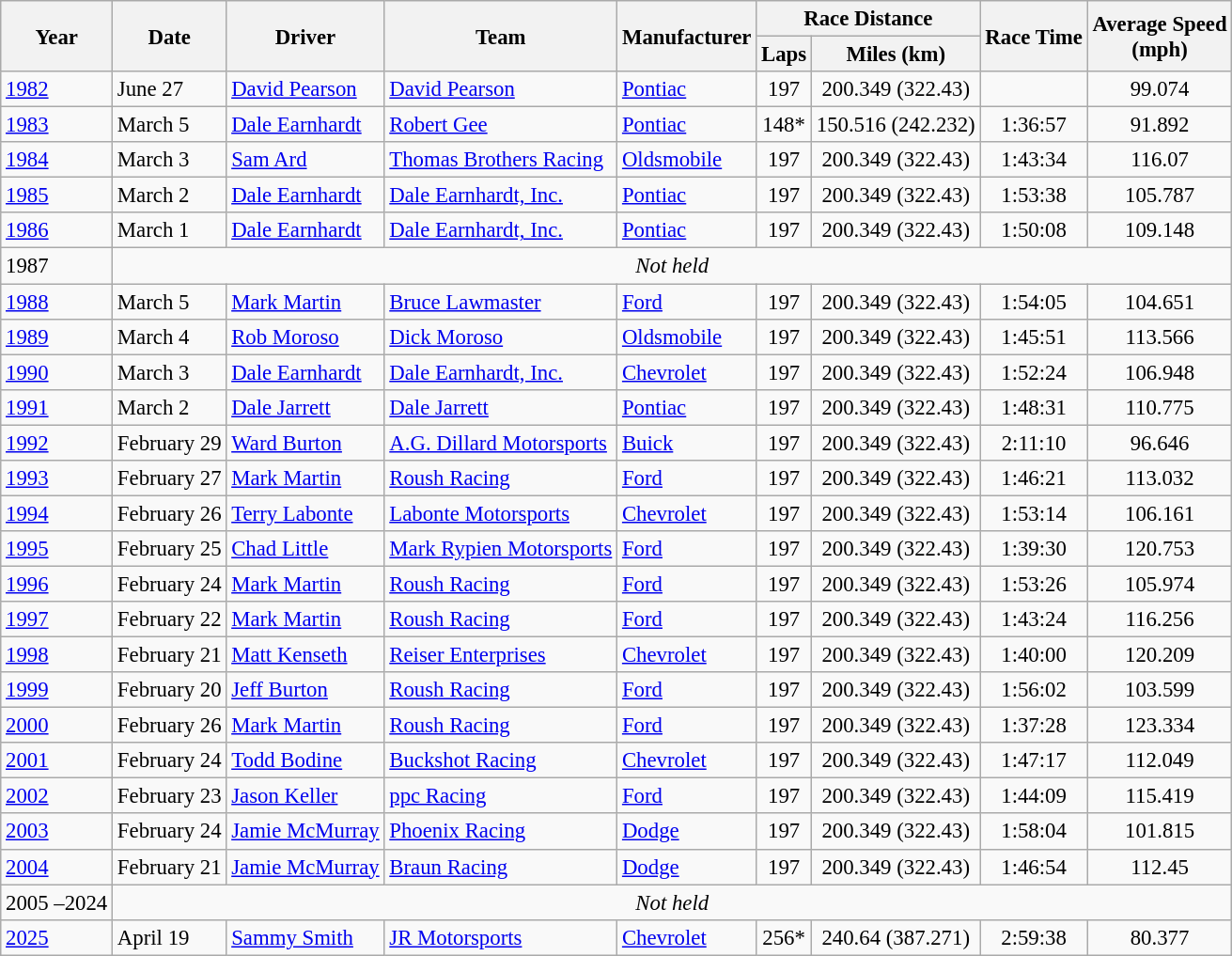<table class="wikitable" style="font-size: 95%;">
<tr>
<th rowspan="2">Year</th>
<th rowspan="2">Date</th>
<th rowspan="2">Driver</th>
<th rowspan="2">Team</th>
<th rowspan="2">Manufacturer</th>
<th colspan="2">Race Distance</th>
<th rowspan="2">Race Time</th>
<th rowspan="2">Average Speed<br>(mph)</th>
</tr>
<tr>
<th>Laps</th>
<th>Miles (km)</th>
</tr>
<tr>
<td><a href='#'>1982</a></td>
<td>June 27</td>
<td><a href='#'>David Pearson</a></td>
<td><a href='#'>David Pearson</a></td>
<td><a href='#'>Pontiac</a></td>
<td align="center">197</td>
<td align="center">200.349 (322.43)</td>
<td align="center"></td>
<td align="center">99.074</td>
</tr>
<tr>
<td><a href='#'>1983</a></td>
<td>March 5</td>
<td><a href='#'>Dale Earnhardt</a></td>
<td><a href='#'>Robert Gee</a></td>
<td><a href='#'>Pontiac</a></td>
<td align="center">148*</td>
<td align="center">150.516 (242.232)</td>
<td align="center">1:36:57</td>
<td align="center">91.892</td>
</tr>
<tr>
<td><a href='#'>1984</a></td>
<td>March 3</td>
<td><a href='#'>Sam Ard</a></td>
<td><a href='#'>Thomas Brothers Racing</a></td>
<td><a href='#'>Oldsmobile</a></td>
<td align="center">197</td>
<td align="center">200.349 (322.43)</td>
<td align="center">1:43:34</td>
<td align="center">116.07</td>
</tr>
<tr>
<td><a href='#'>1985</a></td>
<td>March 2</td>
<td><a href='#'>Dale Earnhardt</a></td>
<td><a href='#'>Dale Earnhardt, Inc.</a></td>
<td><a href='#'>Pontiac</a></td>
<td align="center">197</td>
<td align="center">200.349 (322.43)</td>
<td align="center">1:53:38</td>
<td align="center">105.787</td>
</tr>
<tr>
<td><a href='#'>1986</a></td>
<td>March 1</td>
<td><a href='#'>Dale Earnhardt</a></td>
<td><a href='#'>Dale Earnhardt, Inc.</a></td>
<td><a href='#'>Pontiac</a></td>
<td align="center">197</td>
<td align="center">200.349 (322.43)</td>
<td align="center">1:50:08</td>
<td align="center">109.148</td>
</tr>
<tr>
<td>1987</td>
<td colspan="8" align=center><em>Not held</em></td>
</tr>
<tr>
<td><a href='#'>1988</a></td>
<td>March 5</td>
<td><a href='#'>Mark Martin</a></td>
<td><a href='#'>Bruce Lawmaster</a></td>
<td><a href='#'>Ford</a></td>
<td align="center">197</td>
<td align="center">200.349 (322.43)</td>
<td align="center">1:54:05</td>
<td align="center">104.651</td>
</tr>
<tr>
<td><a href='#'>1989</a></td>
<td>March 4</td>
<td><a href='#'>Rob Moroso</a></td>
<td><a href='#'>Dick Moroso</a></td>
<td><a href='#'>Oldsmobile</a></td>
<td align="center">197</td>
<td align="center">200.349 (322.43)</td>
<td align="center">1:45:51</td>
<td align="center">113.566</td>
</tr>
<tr>
<td><a href='#'>1990</a></td>
<td>March 3</td>
<td><a href='#'>Dale Earnhardt</a></td>
<td><a href='#'>Dale Earnhardt, Inc.</a></td>
<td><a href='#'>Chevrolet</a></td>
<td align="center">197</td>
<td align="center">200.349 (322.43)</td>
<td align="center">1:52:24</td>
<td align="center">106.948</td>
</tr>
<tr>
<td><a href='#'>1991</a></td>
<td>March 2</td>
<td><a href='#'>Dale Jarrett</a></td>
<td><a href='#'>Dale Jarrett</a></td>
<td><a href='#'>Pontiac</a></td>
<td align="center">197</td>
<td align="center">200.349 (322.43)</td>
<td align="center">1:48:31</td>
<td align="center">110.775</td>
</tr>
<tr>
<td><a href='#'>1992</a></td>
<td>February 29</td>
<td><a href='#'>Ward Burton</a></td>
<td><a href='#'>A.G. Dillard Motorsports</a></td>
<td><a href='#'>Buick</a></td>
<td align="center">197</td>
<td align="center">200.349 (322.43)</td>
<td align="center">2:11:10</td>
<td align="center">96.646</td>
</tr>
<tr>
<td><a href='#'>1993</a></td>
<td>February 27</td>
<td><a href='#'>Mark Martin</a></td>
<td><a href='#'>Roush Racing</a></td>
<td><a href='#'>Ford</a></td>
<td align="center">197</td>
<td align="center">200.349 (322.43)</td>
<td align="center">1:46:21</td>
<td align="center">113.032</td>
</tr>
<tr>
<td><a href='#'>1994</a></td>
<td>February 26</td>
<td><a href='#'>Terry Labonte</a></td>
<td><a href='#'>Labonte Motorsports</a></td>
<td><a href='#'>Chevrolet</a></td>
<td align="center">197</td>
<td align="center">200.349 (322.43)</td>
<td align="center">1:53:14</td>
<td align="center">106.161</td>
</tr>
<tr>
<td><a href='#'>1995</a></td>
<td>February 25</td>
<td><a href='#'>Chad Little</a></td>
<td><a href='#'>Mark Rypien Motorsports</a></td>
<td><a href='#'>Ford</a></td>
<td align="center">197</td>
<td align="center">200.349 (322.43)</td>
<td align="center">1:39:30</td>
<td align="center">120.753</td>
</tr>
<tr>
<td><a href='#'>1996</a></td>
<td>February 24</td>
<td><a href='#'>Mark Martin</a></td>
<td><a href='#'>Roush Racing</a></td>
<td><a href='#'>Ford</a></td>
<td align="center">197</td>
<td align="center">200.349 (322.43)</td>
<td align="center">1:53:26</td>
<td align="center">105.974</td>
</tr>
<tr>
<td><a href='#'>1997</a></td>
<td>February 22</td>
<td><a href='#'>Mark Martin</a></td>
<td><a href='#'>Roush Racing</a></td>
<td><a href='#'>Ford</a></td>
<td align="center">197</td>
<td align="center">200.349 (322.43)</td>
<td align="center">1:43:24</td>
<td align="center">116.256</td>
</tr>
<tr>
<td><a href='#'>1998</a></td>
<td>February 21</td>
<td><a href='#'>Matt Kenseth</a></td>
<td><a href='#'>Reiser Enterprises</a></td>
<td><a href='#'>Chevrolet</a></td>
<td align="center">197</td>
<td align="center">200.349 (322.43)</td>
<td align="center">1:40:00</td>
<td align="center">120.209</td>
</tr>
<tr>
<td><a href='#'>1999</a></td>
<td>February 20</td>
<td><a href='#'>Jeff Burton</a></td>
<td><a href='#'>Roush Racing</a></td>
<td><a href='#'>Ford</a></td>
<td align="center">197</td>
<td align="center">200.349 (322.43)</td>
<td align="center">1:56:02</td>
<td align="center">103.599</td>
</tr>
<tr>
<td><a href='#'>2000</a></td>
<td>February 26</td>
<td><a href='#'>Mark Martin</a></td>
<td><a href='#'>Roush Racing</a></td>
<td><a href='#'>Ford</a></td>
<td align="center">197</td>
<td align="center">200.349 (322.43)</td>
<td align="center">1:37:28</td>
<td align="center">123.334</td>
</tr>
<tr>
<td><a href='#'>2001</a></td>
<td>February 24</td>
<td><a href='#'>Todd Bodine</a></td>
<td><a href='#'>Buckshot Racing</a></td>
<td><a href='#'>Chevrolet</a></td>
<td align="center">197</td>
<td align="center">200.349 (322.43)</td>
<td align="center">1:47:17</td>
<td align="center">112.049</td>
</tr>
<tr>
<td><a href='#'>2002</a></td>
<td>February 23</td>
<td><a href='#'>Jason Keller</a></td>
<td><a href='#'>ppc Racing</a></td>
<td><a href='#'>Ford</a></td>
<td align="center">197</td>
<td align="center">200.349 (322.43)</td>
<td align="center">1:44:09</td>
<td align="center">115.419</td>
</tr>
<tr>
<td><a href='#'>2003</a></td>
<td>February 24</td>
<td><a href='#'>Jamie McMurray</a></td>
<td><a href='#'>Phoenix Racing</a></td>
<td><a href='#'>Dodge</a></td>
<td align="center">197</td>
<td align="center">200.349 (322.43)</td>
<td align="center">1:58:04</td>
<td align="center">101.815</td>
</tr>
<tr>
<td><a href='#'>2004</a></td>
<td>February 21</td>
<td><a href='#'>Jamie McMurray</a></td>
<td><a href='#'>Braun Racing</a></td>
<td><a href='#'>Dodge</a></td>
<td align="center">197</td>
<td align="center">200.349 (322.43)</td>
<td align="center">1:46:54</td>
<td align="center">112.45</td>
</tr>
<tr>
<td align=center>2005 –2024</td>
<td colspan=8 align=center><em>Not held</em></td>
</tr>
<tr>
<td><a href='#'>2025</a></td>
<td>April 19</td>
<td><a href='#'>Sammy Smith</a></td>
<td><a href='#'>JR Motorsports</a></td>
<td><a href='#'>Chevrolet</a></td>
<td align="center">256*</td>
<td align="center">240.64 (387.271)</td>
<td align="center">2:59:38</td>
<td align="center">80.377</td>
</tr>
</table>
